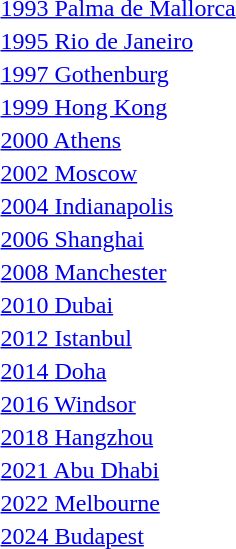<table>
<tr>
<td><a href='#'>1993 Palma de Mallorca</a></td>
<td></td>
<td></td>
<td></td>
</tr>
<tr>
<td><a href='#'>1995 Rio de Janeiro</a></td>
<td></td>
<td></td>
<td></td>
</tr>
<tr>
<td><a href='#'>1997 Gothenburg</a></td>
<td></td>
<td></td>
<td></td>
</tr>
<tr>
<td><a href='#'>1999 Hong Kong</a></td>
<td></td>
<td></td>
<td></td>
</tr>
<tr>
<td><a href='#'>2000 Athens</a></td>
<td></td>
<td></td>
<td></td>
</tr>
<tr>
<td><a href='#'>2002 Moscow</a></td>
<td></td>
<td></td>
<td></td>
</tr>
<tr>
<td><a href='#'>2004 Indianapolis</a></td>
<td></td>
<td></td>
<td></td>
</tr>
<tr>
<td><a href='#'>2006 Shanghai</a></td>
<td></td>
<td></td>
<td></td>
</tr>
<tr>
<td><a href='#'>2008 Manchester</a></td>
<td></td>
<td></td>
<td></td>
</tr>
<tr>
<td><a href='#'>2010 Dubai</a></td>
<td></td>
<td></td>
<td></td>
</tr>
<tr>
<td><a href='#'>2012 Istanbul</a></td>
<td></td>
<td></td>
<td></td>
</tr>
<tr>
<td><a href='#'>2014 Doha</a></td>
<td></td>
<td></td>
<td></td>
</tr>
<tr>
<td><a href='#'>2016 Windsor</a></td>
<td></td>
<td></td>
<td></td>
</tr>
<tr>
<td><a href='#'>2018 Hangzhou</a></td>
<td></td>
<td></td>
<td></td>
</tr>
<tr>
<td><a href='#'>2021 Abu Dhabi</a></td>
<td></td>
<td></td>
<td></td>
</tr>
<tr>
<td><a href='#'>2022 Melbourne</a></td>
<td></td>
<td></td>
<td></td>
</tr>
<tr>
<td><a href='#'>2024 Budapest</a></td>
<td></td>
<td></td>
<td></td>
</tr>
</table>
